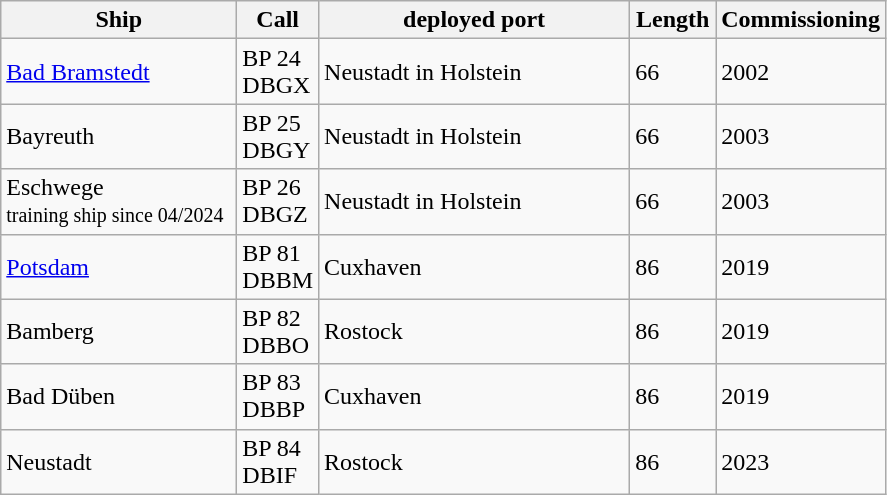<table class="wikitable sortable toptextcells zebra">
<tr>
<th width="150px">Ship</th>
<th>Call</th>
<th width="200px">deployed port</th>
<th width="50px">Length</th>
<th>Commissioning</th>
</tr>
<tr>
<td><a href='#'>Bad Bramstedt</a></td>
<td>BP 24<br>DBGX</td>
<td>Neustadt in Holstein</td>
<td>66</td>
<td>2002</td>
</tr>
<tr>
<td>Bayreuth</td>
<td>BP 25<br>DBGY</td>
<td>Neustadt in Holstein</td>
<td>66</td>
<td>2003</td>
</tr>
<tr>
<td>Eschwege<br><small>training ship since 04/2024</small></td>
<td>BP 26<br>DBGZ</td>
<td>Neustadt in Holstein</td>
<td>66</td>
<td>2003</td>
</tr>
<tr>
<td><a href='#'>Potsdam</a></td>
<td>BP 81<br>DBBM</td>
<td>Cuxhaven</td>
<td>86</td>
<td>2019</td>
</tr>
<tr>
<td>Bamberg</td>
<td>BP 82<br>DBBO</td>
<td>Rostock</td>
<td>86</td>
<td>2019</td>
</tr>
<tr>
<td>Bad Düben</td>
<td>BP 83<br>DBBP</td>
<td>Cuxhaven</td>
<td>86</td>
<td>2019</td>
</tr>
<tr>
<td>Neustadt</td>
<td>BP 84<br>DBIF</td>
<td>Rostock</td>
<td>86</td>
<td>2023</td>
</tr>
</table>
